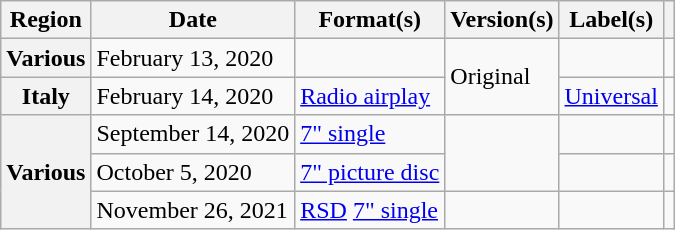<table class="wikitable plainrowheaders">
<tr>
<th scope="col">Region</th>
<th scope="col">Date</th>
<th scope="col">Format(s)</th>
<th scope="col">Version(s)</th>
<th scope="col">Label(s)</th>
<th scope="col"></th>
</tr>
<tr>
<th scope="row">Various</th>
<td>February 13, 2020</td>
<td></td>
<td rowspan="2">Original</td>
<td></td>
<td style="text-align:center;"></td>
</tr>
<tr>
<th scope="row">Italy</th>
<td>February 14, 2020</td>
<td><a href='#'>Radio airplay</a></td>
<td><a href='#'>Universal</a></td>
<td style="text-align:center;"></td>
</tr>
<tr>
<th scope="row" rowspan="3">Various</th>
<td>September 14, 2020</td>
<td><a href='#'>7" single</a></td>
<td rowspan="2"></td>
<td></td>
<td style="text-align:center;"></td>
</tr>
<tr>
<td>October 5, 2020</td>
<td><a href='#'>7" picture disc</a></td>
<td></td>
<td style="text-align:center;"></td>
</tr>
<tr>
<td>November 26, 2021</td>
<td><a href='#'>RSD</a> <a href='#'>7" single</a></td>
<td></td>
<td></td>
<td style="text-align:center;"></td>
</tr>
</table>
